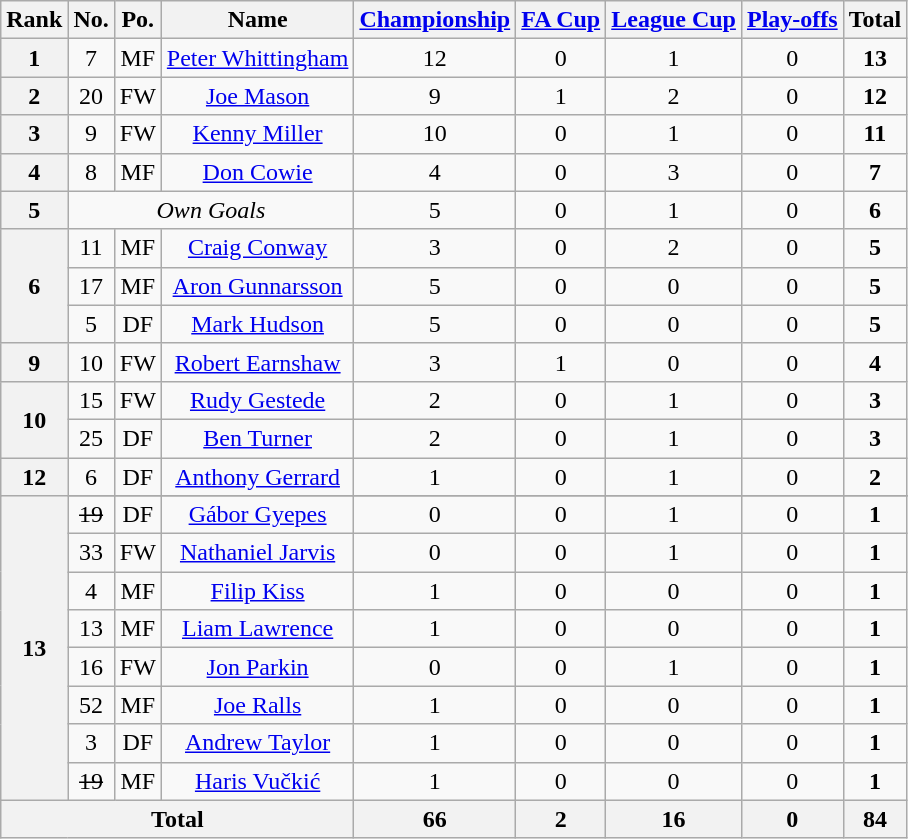<table class="wikitable" style="text-align: center">
<tr>
<th>Rank</th>
<th>No.</th>
<th>Po.</th>
<th>Name</th>
<th><a href='#'>Championship</a></th>
<th><a href='#'>FA Cup</a></th>
<th><a href='#'>League Cup</a></th>
<th><a href='#'>Play-offs</a></th>
<th>Total</th>
</tr>
<tr>
<th>1</th>
<td>7</td>
<td>MF</td>
<td><a href='#'>Peter Whittingham</a></td>
<td>12</td>
<td>0</td>
<td>1</td>
<td>0</td>
<td><strong>13</strong></td>
</tr>
<tr>
<th rowspan="1">2</th>
<td>20</td>
<td>FW</td>
<td><a href='#'>Joe Mason</a></td>
<td>9</td>
<td>1</td>
<td>2</td>
<td>0</td>
<td><strong>12</strong></td>
</tr>
<tr>
<th rowspan="1">3</th>
<td>9</td>
<td>FW</td>
<td><a href='#'>Kenny Miller</a></td>
<td>10</td>
<td>0</td>
<td>1</td>
<td>0</td>
<td><strong>11</strong></td>
</tr>
<tr>
<th rowspan="1">4</th>
<td>8</td>
<td>MF</td>
<td><a href='#'>Don Cowie</a></td>
<td>4</td>
<td>0</td>
<td>3</td>
<td>0</td>
<td><strong>7</strong></td>
</tr>
<tr>
<th>5</th>
<td colspan="3"><em>Own Goals</em></td>
<td>5</td>
<td>0</td>
<td>1</td>
<td>0</td>
<td><strong>6</strong></td>
</tr>
<tr>
<th rowspan="3">6</th>
<td>11</td>
<td>MF</td>
<td><a href='#'>Craig Conway</a></td>
<td>3</td>
<td>0</td>
<td>2</td>
<td>0</td>
<td><strong>5</strong></td>
</tr>
<tr>
<td>17</td>
<td>MF</td>
<td><a href='#'>Aron Gunnarsson</a></td>
<td>5</td>
<td>0</td>
<td>0</td>
<td>0</td>
<td><strong>5</strong></td>
</tr>
<tr>
<td>5</td>
<td>DF</td>
<td><a href='#'>Mark Hudson</a></td>
<td>5</td>
<td>0</td>
<td>0</td>
<td>0</td>
<td><strong>5</strong></td>
</tr>
<tr>
<th rowspan="1">9</th>
<td>10</td>
<td>FW</td>
<td><a href='#'>Robert Earnshaw</a></td>
<td>3</td>
<td>1</td>
<td>0</td>
<td>0</td>
<td><strong>4</strong></td>
</tr>
<tr>
<th rowspan="2">10</th>
<td>15</td>
<td>FW</td>
<td><a href='#'>Rudy Gestede</a></td>
<td>2</td>
<td>0</td>
<td>1</td>
<td>0</td>
<td><strong>3</strong></td>
</tr>
<tr>
<td>25</td>
<td>DF</td>
<td><a href='#'>Ben Turner</a></td>
<td>2</td>
<td>0</td>
<td>1</td>
<td>0</td>
<td><strong>3</strong></td>
</tr>
<tr>
<th rowspan="1">12</th>
<td>6</td>
<td>DF</td>
<td><a href='#'>Anthony Gerrard</a></td>
<td>1</td>
<td>0</td>
<td>1</td>
<td>0</td>
<td><strong>2</strong></td>
</tr>
<tr>
<th rowspan="9">13</th>
</tr>
<tr>
<td><s>19</s></td>
<td>DF</td>
<td><a href='#'>Gábor Gyepes</a></td>
<td>0</td>
<td>0</td>
<td>1</td>
<td>0</td>
<td><strong>1</strong></td>
</tr>
<tr>
<td>33</td>
<td>FW</td>
<td><a href='#'>Nathaniel Jarvis</a></td>
<td>0</td>
<td>0</td>
<td>1</td>
<td>0</td>
<td><strong>1</strong></td>
</tr>
<tr>
<td>4</td>
<td>MF</td>
<td><a href='#'>Filip Kiss</a></td>
<td>1</td>
<td>0</td>
<td>0</td>
<td>0</td>
<td><strong>1</strong></td>
</tr>
<tr>
<td>13</td>
<td>MF</td>
<td><a href='#'>Liam Lawrence</a></td>
<td>1</td>
<td>0</td>
<td>0</td>
<td>0</td>
<td><strong>1</strong></td>
</tr>
<tr>
<td>16</td>
<td>FW</td>
<td><a href='#'>Jon Parkin</a></td>
<td>0</td>
<td>0</td>
<td>1</td>
<td>0</td>
<td><strong>1</strong></td>
</tr>
<tr>
<td>52</td>
<td>MF</td>
<td><a href='#'>Joe Ralls</a></td>
<td>1</td>
<td>0</td>
<td>0</td>
<td>0</td>
<td><strong>1</strong></td>
</tr>
<tr>
<td>3</td>
<td>DF</td>
<td><a href='#'>Andrew Taylor</a></td>
<td>1</td>
<td>0</td>
<td>0</td>
<td>0</td>
<td><strong>1</strong></td>
</tr>
<tr>
<td><s>19</s></td>
<td>MF</td>
<td><a href='#'>Haris Vučkić</a></td>
<td>1</td>
<td>0</td>
<td>0</td>
<td>0</td>
<td><strong>1</strong></td>
</tr>
<tr>
<th colspan="4">Total</th>
<th>66</th>
<th>2</th>
<th>16</th>
<th>0</th>
<th>84</th>
</tr>
</table>
